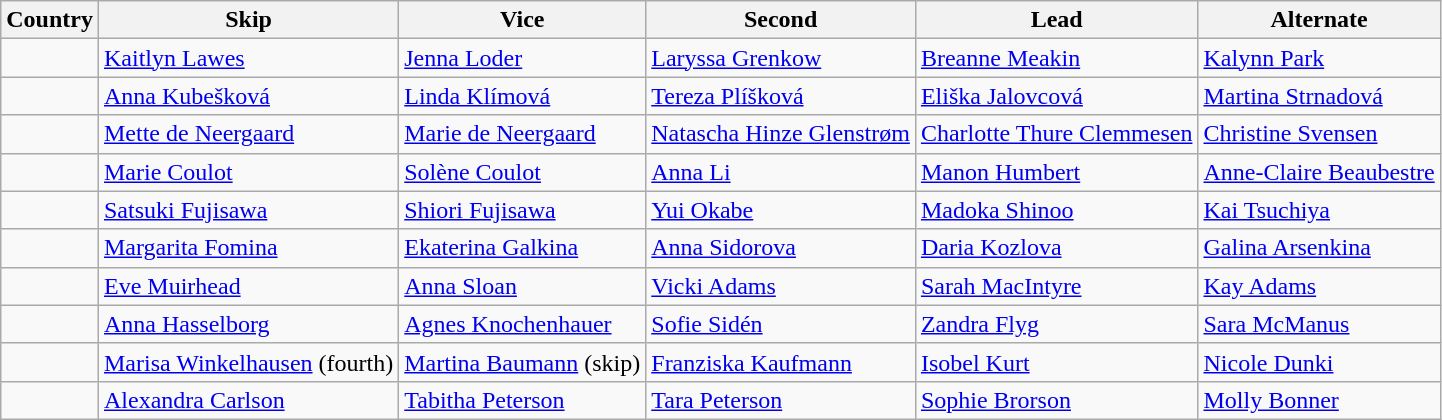<table class="wikitable" border="1">
<tr>
<th>Country</th>
<th>Skip</th>
<th>Vice</th>
<th>Second</th>
<th>Lead</th>
<th>Alternate</th>
</tr>
<tr>
<td></td>
<td><a href='#'>Kaitlyn Lawes</a></td>
<td><a href='#'>Jenna Loder</a></td>
<td><a href='#'>Laryssa Grenkow</a></td>
<td><a href='#'>Breanne Meakin</a></td>
<td><a href='#'>Kalynn Park</a></td>
</tr>
<tr>
<td></td>
<td><a href='#'>Anna Kubešková</a></td>
<td><a href='#'>Linda Klímová</a></td>
<td><a href='#'>Tereza Plíšková</a></td>
<td><a href='#'>Eliška Jalovcová</a></td>
<td><a href='#'>Martina Strnadová</a></td>
</tr>
<tr>
<td></td>
<td><a href='#'>Mette de Neergaard</a></td>
<td><a href='#'>Marie de Neergaard</a></td>
<td><a href='#'>Natascha Hinze Glenstrøm</a></td>
<td><a href='#'>Charlotte Thure Clemmesen</a></td>
<td><a href='#'>Christine Svensen</a></td>
</tr>
<tr>
<td></td>
<td><a href='#'>Marie Coulot</a></td>
<td><a href='#'>Solène Coulot</a></td>
<td><a href='#'>Anna Li</a></td>
<td><a href='#'>Manon Humbert</a></td>
<td><a href='#'>Anne-Claire Beaubestre</a></td>
</tr>
<tr>
<td></td>
<td><a href='#'>Satsuki Fujisawa</a></td>
<td><a href='#'>Shiori Fujisawa</a></td>
<td><a href='#'>Yui Okabe</a></td>
<td><a href='#'>Madoka Shinoo</a></td>
<td><a href='#'>Kai Tsuchiya</a></td>
</tr>
<tr>
<td></td>
<td><a href='#'>Margarita Fomina</a></td>
<td><a href='#'>Ekaterina Galkina</a></td>
<td><a href='#'>Anna Sidorova</a></td>
<td><a href='#'>Daria Kozlova</a></td>
<td><a href='#'>Galina Arsenkina</a></td>
</tr>
<tr>
<td></td>
<td><a href='#'>Eve Muirhead</a></td>
<td><a href='#'>Anna Sloan</a></td>
<td><a href='#'>Vicki Adams</a></td>
<td><a href='#'>Sarah MacIntyre</a></td>
<td><a href='#'>Kay Adams</a></td>
</tr>
<tr>
<td></td>
<td><a href='#'>Anna Hasselborg</a></td>
<td><a href='#'>Agnes Knochenhauer</a></td>
<td><a href='#'>Sofie Sidén</a></td>
<td><a href='#'>Zandra Flyg</a></td>
<td><a href='#'>Sara McManus</a></td>
</tr>
<tr>
<td></td>
<td><a href='#'>Marisa Winkelhausen</a> (fourth)</td>
<td><a href='#'>Martina Baumann</a> (skip)</td>
<td><a href='#'>Franziska Kaufmann</a></td>
<td><a href='#'>Isobel Kurt</a></td>
<td><a href='#'>Nicole Dunki</a></td>
</tr>
<tr>
<td></td>
<td><a href='#'>Alexandra Carlson</a></td>
<td><a href='#'>Tabitha Peterson</a></td>
<td><a href='#'>Tara Peterson</a></td>
<td><a href='#'>Sophie Brorson</a></td>
<td><a href='#'>Molly Bonner</a></td>
</tr>
</table>
